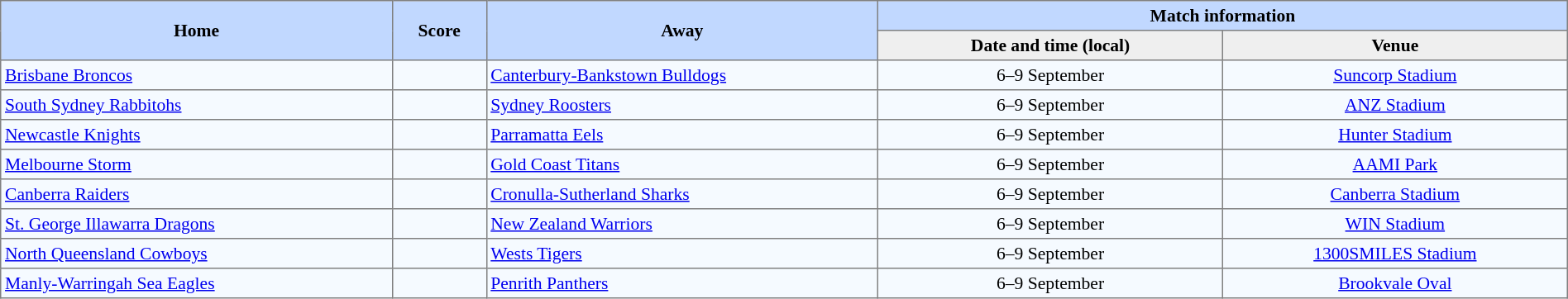<table border="1" cellpadding="3" cellspacing="0" style="border-collapse:collapse; font-size:90%; width:100%;">
<tr bgcolor=#C1D8FF>
<th rowspan=2 width=25%>Home</th>
<th rowspan=2 width=6%>Score</th>
<th rowspan=2 width=25%>Away</th>
<th colspan=6>Match information</th>
</tr>
<tr bgcolor=#EFEFEF>
<th width=22%>Date and time (local)</th>
<th width=22%>Venue</th>
</tr>
<tr style="text-align:center; background:#f5faff;">
<td align=left> <a href='#'>Brisbane Broncos</a></td>
<td></td>
<td align=left> <a href='#'>Canterbury-Bankstown Bulldogs</a></td>
<td>6–9 September</td>
<td><a href='#'>Suncorp Stadium</a></td>
</tr>
<tr style="text-align:center; background:#f5faff;">
<td align=left> <a href='#'>South Sydney Rabbitohs</a></td>
<td></td>
<td align=left> <a href='#'>Sydney Roosters</a></td>
<td>6–9 September</td>
<td><a href='#'>ANZ Stadium</a></td>
</tr>
<tr style="text-align:center; background:#f5faff;">
<td align=left> <a href='#'>Newcastle Knights</a></td>
<td></td>
<td align=left> <a href='#'>Parramatta Eels</a></td>
<td>6–9 September</td>
<td><a href='#'>Hunter Stadium</a></td>
</tr>
<tr style="text-align:center; background:#f5faff;">
<td align=left> <a href='#'>Melbourne Storm</a></td>
<td></td>
<td align=left> <a href='#'>Gold Coast Titans</a></td>
<td>6–9 September</td>
<td><a href='#'>AAMI Park</a></td>
</tr>
<tr style="text-align:center; background:#f5faff;">
<td align=left> <a href='#'>Canberra Raiders</a></td>
<td></td>
<td align=left> <a href='#'>Cronulla-Sutherland Sharks</a></td>
<td>6–9 September</td>
<td><a href='#'>Canberra Stadium</a></td>
</tr>
<tr style="text-align:center; background:#f5faff;">
<td align=left> <a href='#'>St. George Illawarra Dragons</a></td>
<td></td>
<td align=left> <a href='#'>New Zealand Warriors</a></td>
<td>6–9 September</td>
<td><a href='#'>WIN Stadium</a></td>
</tr>
<tr style="text-align:center; background:#f5faff;">
<td align=left> <a href='#'>North Queensland Cowboys</a></td>
<td></td>
<td align=left> <a href='#'>Wests Tigers</a></td>
<td>6–9 September</td>
<td><a href='#'>1300SMILES Stadium</a></td>
</tr>
<tr style="text-align:center; background:#f5faff;">
<td align=left> <a href='#'>Manly-Warringah Sea Eagles</a></td>
<td></td>
<td align=left> <a href='#'>Penrith Panthers</a></td>
<td>6–9 September</td>
<td><a href='#'>Brookvale Oval</a></td>
</tr>
</table>
